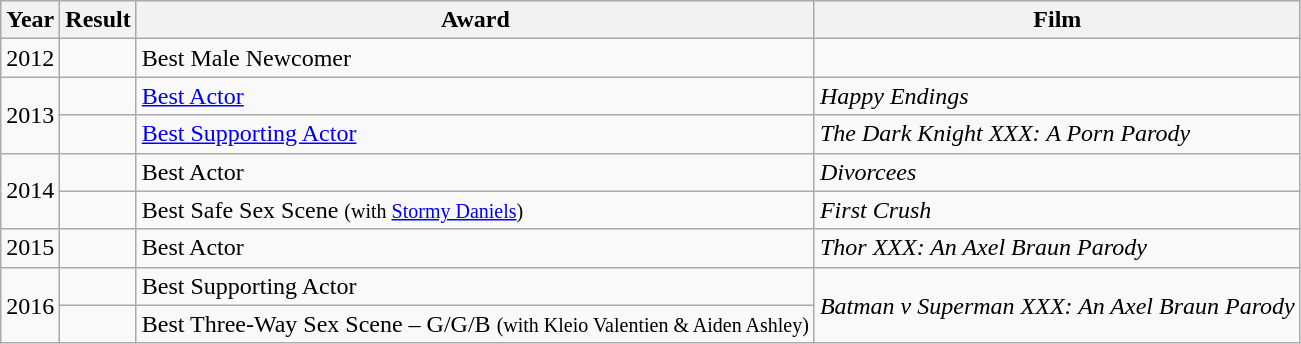<table class="wikitable">
<tr>
<th>Year</th>
<th>Result</th>
<th>Award</th>
<th>Film</th>
</tr>
<tr>
<td>2012</td>
<td></td>
<td>Best Male Newcomer</td>
<td></td>
</tr>
<tr>
<td rowspan="2">2013</td>
<td></td>
<td><a href='#'>Best Actor</a></td>
<td><em>Happy Endings</em></td>
</tr>
<tr>
<td></td>
<td><a href='#'>Best Supporting Actor</a></td>
<td><em>The Dark Knight XXX: A Porn Parody</em></td>
</tr>
<tr>
<td rowspan="2">2014</td>
<td></td>
<td>Best Actor</td>
<td><em>Divorcees</em></td>
</tr>
<tr>
<td></td>
<td>Best Safe Sex Scene <small>(with <a href='#'>Stormy Daniels</a>)</small></td>
<td><em>First Crush</em></td>
</tr>
<tr>
<td>2015</td>
<td></td>
<td>Best Actor</td>
<td><em>Thor XXX: An Axel Braun Parody</em></td>
</tr>
<tr>
<td rowspan="2">2016</td>
<td></td>
<td>Best Supporting Actor</td>
<td rowspan="2"><em>Batman v Superman XXX: An Axel Braun Parody</em></td>
</tr>
<tr>
<td></td>
<td>Best Three-Way Sex Scene – G/G/B <small>(with Kleio Valentien & Aiden Ashley)</small></td>
</tr>
</table>
